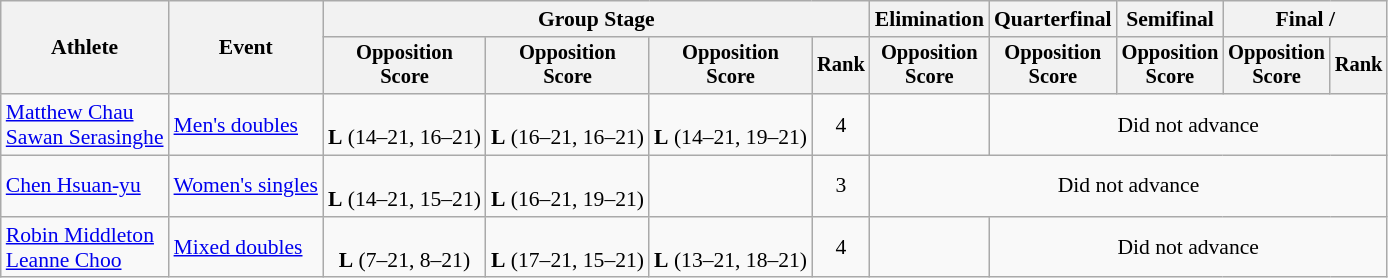<table class="wikitable" style="font-size:90%">
<tr>
<th rowspan=2>Athlete</th>
<th rowspan=2>Event</th>
<th colspan=4>Group Stage</th>
<th>Elimination</th>
<th>Quarterfinal</th>
<th>Semifinal</th>
<th colspan=2>Final / </th>
</tr>
<tr style="font-size:95%">
<th>Opposition<br>Score</th>
<th>Opposition<br>Score</th>
<th>Opposition<br>Score</th>
<th>Rank</th>
<th>Opposition<br>Score</th>
<th>Opposition<br>Score</th>
<th>Opposition<br>Score</th>
<th>Opposition<br>Score</th>
<th>Rank</th>
</tr>
<tr align=center>
<td align=left><a href='#'>Matthew Chau</a><br><a href='#'>Sawan Serasinghe</a></td>
<td align=left><a href='#'>Men's doubles</a></td>
<td><br><strong>L</strong> (14–21, 16–21)</td>
<td><br><strong>L</strong> (16–21, 16–21)</td>
<td><br><strong>L</strong> (14–21, 19–21)</td>
<td>4</td>
<td></td>
<td colspan=4>Did not advance</td>
</tr>
<tr align=center>
<td align=left><a href='#'>Chen Hsuan-yu</a></td>
<td align=left><a href='#'>Women's singles</a></td>
<td><br><strong>L</strong> (14–21, 15–21)</td>
<td><br><strong>L</strong> (16–21, 19–21)</td>
<td></td>
<td>3</td>
<td colspan=5>Did not advance</td>
</tr>
<tr align=center>
<td align=left><a href='#'>Robin Middleton</a><br><a href='#'>Leanne Choo</a></td>
<td align=left><a href='#'>Mixed doubles</a></td>
<td><br><strong>L</strong> (7–21, 8–21)</td>
<td><br><strong>L</strong> (17–21, 15–21)</td>
<td><br><strong>L</strong> (13–21, 18–21)</td>
<td>4</td>
<td></td>
<td colspan=4>Did not advance</td>
</tr>
</table>
